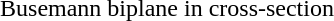<table style="margin:auto; text-align:center;">
<tr>
<td><br>Busemann biplane in cross-section</td>
</tr>
</table>
